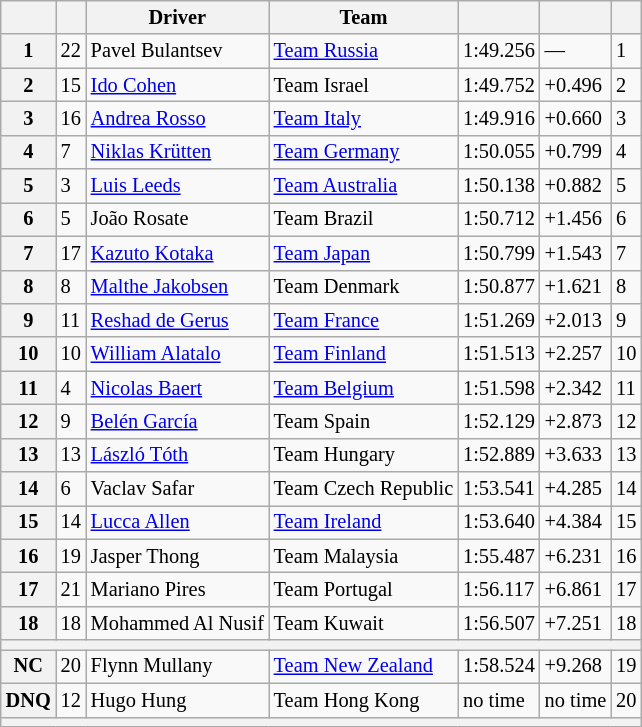<table class="wikitable" style="font-size:85%;">
<tr>
<th scope="col"></th>
<th scope="col"></th>
<th scope="col">Driver</th>
<th scope="col">Team</th>
<th scope="col"></th>
<th scope="col"></th>
<th scope="col"></th>
</tr>
<tr>
<th>1</th>
<td>22</td>
<td>Pavel Bulantsev</td>
<td> <a href='#'>Team Russia</a></td>
<td>1:49.256</td>
<td>—</td>
<td>1</td>
</tr>
<tr>
<th>2</th>
<td>15</td>
<td><a href='#'>Ido Cohen</a></td>
<td> Team Israel</td>
<td>1:49.752</td>
<td>+0.496</td>
<td>2</td>
</tr>
<tr>
<th>3</th>
<td>16</td>
<td><a href='#'>Andrea Rosso</a></td>
<td> <a href='#'>Team Italy</a></td>
<td>1:49.916</td>
<td>+0.660</td>
<td>3</td>
</tr>
<tr>
<th>4</th>
<td>7</td>
<td><a href='#'>Niklas Krütten</a></td>
<td> <a href='#'>Team Germany</a></td>
<td>1:50.055</td>
<td>+0.799</td>
<td>4</td>
</tr>
<tr>
<th>5</th>
<td>3</td>
<td><a href='#'>Luis Leeds</a></td>
<td> <a href='#'>Team Australia</a></td>
<td>1:50.138</td>
<td>+0.882</td>
<td>5</td>
</tr>
<tr>
<th>6</th>
<td>5</td>
<td>João Rosate</td>
<td> Team Brazil</td>
<td>1:50.712</td>
<td>+1.456</td>
<td>6</td>
</tr>
<tr>
<th>7</th>
<td>17</td>
<td><a href='#'>Kazuto Kotaka</a></td>
<td> <a href='#'>Team Japan</a></td>
<td>1:50.799</td>
<td>+1.543</td>
<td>7</td>
</tr>
<tr>
<th>8</th>
<td>8</td>
<td><a href='#'>Malthe Jakobsen</a></td>
<td> Team Denmark</td>
<td>1:50.877</td>
<td>+1.621</td>
<td>8</td>
</tr>
<tr>
<th>9</th>
<td>11</td>
<td><a href='#'>Reshad de Gerus</a></td>
<td> <a href='#'>Team France</a></td>
<td>1:51.269</td>
<td>+2.013</td>
<td>9</td>
</tr>
<tr>
<th>10</th>
<td>10</td>
<td><a href='#'>William Alatalo</a></td>
<td> <a href='#'>Team Finland</a></td>
<td>1:51.513</td>
<td>+2.257</td>
<td>10</td>
</tr>
<tr>
<th>11</th>
<td>4</td>
<td><a href='#'>Nicolas Baert</a></td>
<td> <a href='#'>Team Belgium</a></td>
<td>1:51.598</td>
<td>+2.342</td>
<td>11</td>
</tr>
<tr>
<th>12</th>
<td>9</td>
<td><a href='#'>Belén García</a></td>
<td> Team Spain</td>
<td>1:52.129</td>
<td>+2.873</td>
<td>12</td>
</tr>
<tr>
<th>13</th>
<td>13</td>
<td><a href='#'>László Tóth</a></td>
<td> Team Hungary</td>
<td>1:52.889</td>
<td>+3.633</td>
<td>13</td>
</tr>
<tr>
<th>14</th>
<td>6</td>
<td>Vaclav Safar</td>
<td> Team Czech Republic</td>
<td>1:53.541</td>
<td>+4.285</td>
<td>14</td>
</tr>
<tr>
<th>15</th>
<td>14</td>
<td><a href='#'>Lucca Allen</a></td>
<td> <a href='#'>Team Ireland</a></td>
<td>1:53.640</td>
<td>+4.384</td>
<td>15</td>
</tr>
<tr>
<th>16</th>
<td>19</td>
<td>Jasper Thong</td>
<td> Team Malaysia</td>
<td>1:55.487</td>
<td>+6.231</td>
<td>16</td>
</tr>
<tr>
<th>17</th>
<td>21</td>
<td>Mariano Pires</td>
<td> Team Portugal</td>
<td>1:56.117</td>
<td>+6.861</td>
<td>17</td>
</tr>
<tr>
<th>18</th>
<td>18</td>
<td>Mohammed Al Nusif</td>
<td> Team Kuwait</td>
<td>1:56.507</td>
<td>+7.251</td>
<td>18</td>
</tr>
<tr>
<th colspan=7></th>
</tr>
<tr>
<th>NC</th>
<td>20</td>
<td>Flynn Mullany</td>
<td> <a href='#'>Team New Zealand</a></td>
<td>1:58.524</td>
<td>+9.268</td>
<td>19</td>
</tr>
<tr>
<th>DNQ</th>
<td>12</td>
<td>Hugo Hung</td>
<td> Team Hong Kong</td>
<td>no time</td>
<td>no time</td>
<td>20</td>
</tr>
<tr class="sortbottom">
<th colspan="7"></th>
</tr>
</table>
